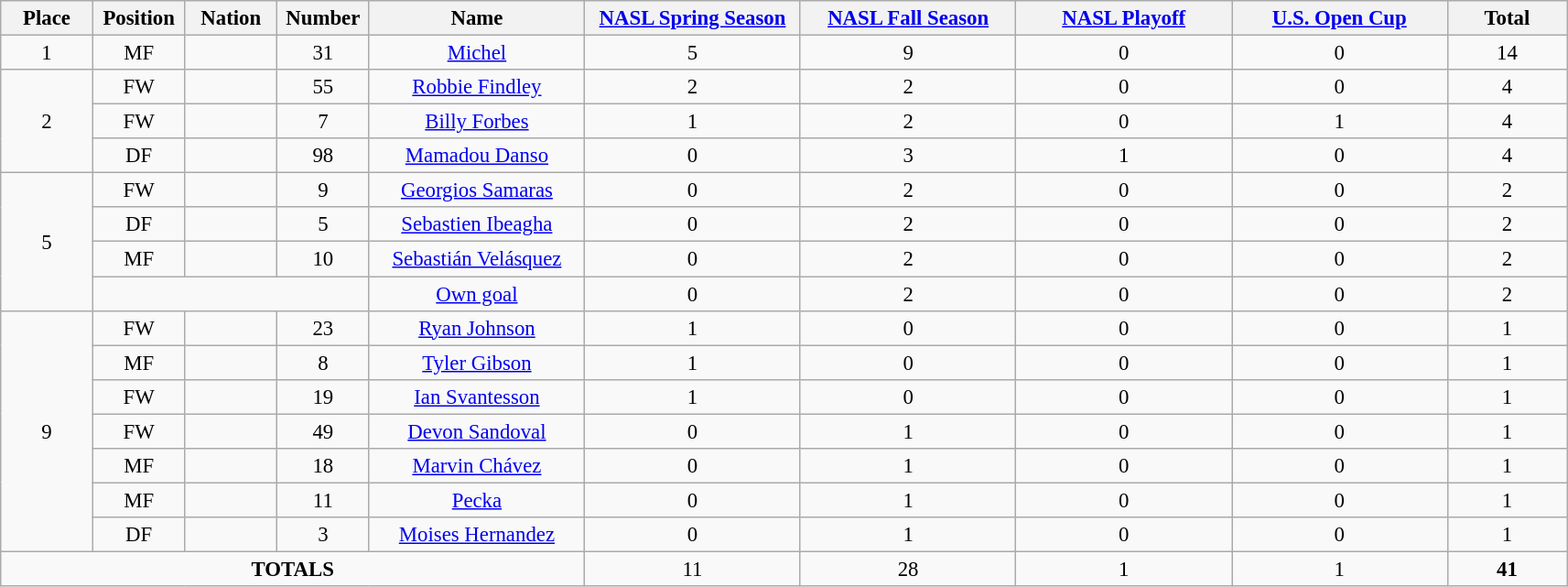<table class="wikitable" style="font-size: 95%; text-align: center;">
<tr>
<th width=60>Place</th>
<th width=60>Position</th>
<th width=60>Nation</th>
<th width=60>Number</th>
<th width=150>Name</th>
<th width=150><a href='#'>NASL Spring Season</a></th>
<th width=150><a href='#'>NASL Fall Season</a></th>
<th width=150><a href='#'>NASL Playoff</a></th>
<th width=150><a href='#'>U.S. Open Cup</a></th>
<th width=80><strong>Total</strong></th>
</tr>
<tr>
<td>1</td>
<td>MF</td>
<td></td>
<td>31</td>
<td><a href='#'>Michel</a></td>
<td>5</td>
<td>9</td>
<td>0</td>
<td>0</td>
<td>14</td>
</tr>
<tr>
<td rowspan="3">2</td>
<td>FW</td>
<td></td>
<td>55</td>
<td><a href='#'>Robbie Findley</a></td>
<td>2</td>
<td>2</td>
<td>0</td>
<td>0</td>
<td>4</td>
</tr>
<tr>
<td>FW</td>
<td></td>
<td>7</td>
<td><a href='#'>Billy Forbes</a></td>
<td>1</td>
<td>2</td>
<td>0</td>
<td>1</td>
<td>4</td>
</tr>
<tr>
<td>DF</td>
<td></td>
<td>98</td>
<td><a href='#'>Mamadou Danso</a></td>
<td>0</td>
<td>3</td>
<td>1</td>
<td>0</td>
<td>4</td>
</tr>
<tr>
<td rowspan="4">5</td>
<td>FW</td>
<td></td>
<td>9</td>
<td><a href='#'>Georgios Samaras</a></td>
<td>0</td>
<td>2</td>
<td>0</td>
<td>0</td>
<td>2</td>
</tr>
<tr>
<td>DF</td>
<td></td>
<td>5</td>
<td><a href='#'>Sebastien Ibeagha</a></td>
<td>0</td>
<td>2</td>
<td>0</td>
<td>0</td>
<td>2</td>
</tr>
<tr>
<td>MF</td>
<td></td>
<td>10</td>
<td><a href='#'>Sebastián Velásquez</a></td>
<td>0</td>
<td>2</td>
<td>0</td>
<td>0</td>
<td>2</td>
</tr>
<tr>
<td colspan="3"></td>
<td><a href='#'>Own goal</a></td>
<td>0</td>
<td>2</td>
<td>0</td>
<td>0</td>
<td>2</td>
</tr>
<tr>
<td rowspan="7">9</td>
<td>FW</td>
<td></td>
<td>23</td>
<td><a href='#'>Ryan Johnson</a></td>
<td>1</td>
<td>0</td>
<td>0</td>
<td>0</td>
<td>1</td>
</tr>
<tr>
<td>MF</td>
<td></td>
<td>8</td>
<td><a href='#'>Tyler Gibson</a></td>
<td>1</td>
<td>0</td>
<td>0</td>
<td>0</td>
<td>1</td>
</tr>
<tr>
<td>FW</td>
<td></td>
<td>19</td>
<td><a href='#'>Ian Svantesson</a></td>
<td>1</td>
<td>0</td>
<td>0</td>
<td>0</td>
<td>1</td>
</tr>
<tr>
<td>FW</td>
<td></td>
<td>49</td>
<td><a href='#'>Devon Sandoval</a></td>
<td>0</td>
<td>1</td>
<td>0</td>
<td>0</td>
<td>1</td>
</tr>
<tr>
<td>MF</td>
<td></td>
<td>18</td>
<td><a href='#'>Marvin Chávez</a></td>
<td>0</td>
<td>1</td>
<td>0</td>
<td>0</td>
<td>1</td>
</tr>
<tr>
<td>MF</td>
<td></td>
<td>11</td>
<td><a href='#'>Pecka</a></td>
<td>0</td>
<td>1</td>
<td>0</td>
<td>0</td>
<td>1</td>
</tr>
<tr>
<td>DF</td>
<td></td>
<td>3</td>
<td><a href='#'>Moises Hernandez</a></td>
<td>0</td>
<td>1</td>
<td>0</td>
<td>0</td>
<td>1</td>
</tr>
<tr>
<td colspan="5"><strong>TOTALS</strong></td>
<td>11</td>
<td>28</td>
<td>1</td>
<td>1</td>
<td><strong>41</strong></td>
</tr>
</table>
